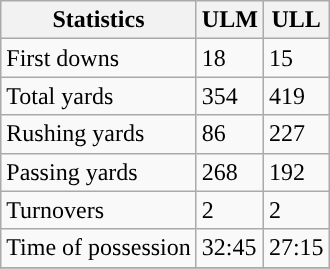<table class="wikitable" style="float: left;">
<tr>
<th>Statistics</th>
<th>ULM</th>
<th>ULL</th>
</tr>
<tr>
<td>First downs</td>
<td>18</td>
<td>15</td>
</tr>
<tr>
<td>Total yards</td>
<td>354</td>
<td>419</td>
</tr>
<tr>
<td>Rushing yards</td>
<td>86</td>
<td>227</td>
</tr>
<tr>
<td>Passing yards</td>
<td>268</td>
<td>192</td>
</tr>
<tr>
<td>Turnovers</td>
<td>2</td>
<td>2</td>
</tr>
<tr>
<td>Time of possession</td>
<td>32:45</td>
<td>27:15</td>
</tr>
<tr>
</tr>
</table>
